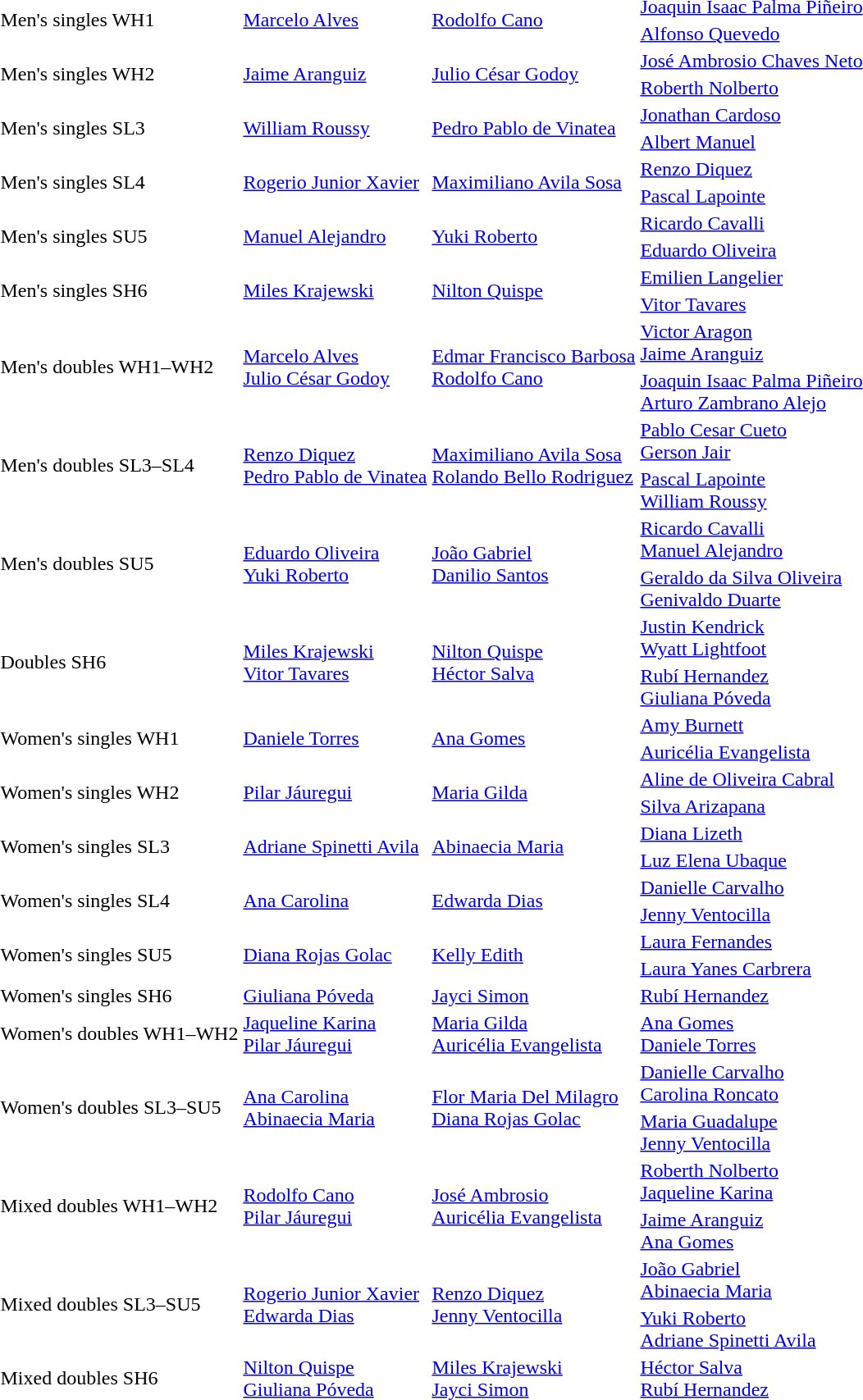<table>
<tr>
<td rowspan="2">Men's singles WH1</td>
<td rowspan="2"> <a href='#'>Marcelo Alves</a></td>
<td rowspan="2"> <a href='#'>Rodolfo Cano</a></td>
<td> <a href='#'>Joaquin Isaac Palma Piñeiro</a></td>
</tr>
<tr>
<td> <a href='#'>Alfonso Quevedo</a></td>
</tr>
<tr>
<td rowspan="2">Men's singles WH2</td>
<td rowspan="2"> <a href='#'>Jaime Aranguiz</a></td>
<td rowspan="2"> <a href='#'>Julio César Godoy</a></td>
<td> <a href='#'>José Ambrosio Chaves Neto</a></td>
</tr>
<tr>
<td> <a href='#'>Roberth Nolberto</a></td>
</tr>
<tr>
<td rowspan="2">Men's singles SL3</td>
<td rowspan="2"> <a href='#'>William Roussy</a></td>
<td rowspan="2"> <a href='#'>Pedro Pablo de Vinatea</a></td>
<td> <a href='#'>Jonathan Cardoso</a></td>
</tr>
<tr>
<td> <a href='#'>Albert Manuel</a></td>
</tr>
<tr>
<td rowspan="2">Men's singles SL4</td>
<td rowspan="2"> <a href='#'>Rogerio Junior Xavier</a></td>
<td rowspan="2"> <a href='#'>Maximiliano Avila Sosa</a></td>
<td> <a href='#'>Renzo Diquez</a></td>
</tr>
<tr>
<td> <a href='#'>Pascal Lapointe</a></td>
</tr>
<tr>
<td rowspan="2">Men's singles SU5</td>
<td rowspan="2"> <a href='#'>Manuel Alejandro</a></td>
<td rowspan="2"> <a href='#'>Yuki Roberto</a></td>
<td> <a href='#'>Ricardo Cavalli</a></td>
</tr>
<tr>
<td> <a href='#'>Eduardo Oliveira</a></td>
</tr>
<tr>
<td rowspan="2">Men's singles SH6</td>
<td rowspan="2"> <a href='#'>Miles Krajewski</a></td>
<td rowspan="2"> <a href='#'>Nilton Quispe</a></td>
<td> <a href='#'>Emilien Langelier</a></td>
</tr>
<tr>
<td> <a href='#'>Vitor Tavares</a></td>
</tr>
<tr>
<td rowspan="2">Men's doubles WH1–WH2</td>
<td rowspan="2"> <a href='#'>Marcelo Alves</a> <br> <a href='#'>Julio César Godoy</a></td>
<td rowspan="2"> <a href='#'>Edmar Francisco Barbosa</a> <br> <a href='#'>Rodolfo Cano</a></td>
<td> <a href='#'>Victor Aragon</a> <br> <a href='#'>Jaime Aranguiz</a></td>
</tr>
<tr>
<td> <a href='#'>Joaquin Isaac Palma Piñeiro</a> <br> <a href='#'>Arturo Zambrano Alejo</a></td>
</tr>
<tr>
<td rowspan="2">Men's doubles SL3–SL4</td>
<td rowspan="2"> <a href='#'>Renzo Diquez</a> <br> <a href='#'>Pedro Pablo de Vinatea</a></td>
<td rowspan="2"> <a href='#'>Maximiliano Avila Sosa</a> <br> <a href='#'>Rolando Bello Rodriguez</a></td>
<td> <a href='#'>Pablo Cesar Cueto</a> <br> <a href='#'>Gerson Jair</a></td>
</tr>
<tr>
<td> <a href='#'>Pascal Lapointe</a> <br> <a href='#'>William Roussy</a></td>
</tr>
<tr>
<td rowspan="2">Men's doubles SU5</td>
<td rowspan="2"> <a href='#'>Eduardo Oliveira</a> <br> <a href='#'>Yuki Roberto</a></td>
<td rowspan="2"> <a href='#'>João Gabriel</a> <br> <a href='#'>Danilio Santos</a></td>
<td> <a href='#'>Ricardo Cavalli</a> <br> <a href='#'>Manuel Alejandro</a></td>
</tr>
<tr>
<td> <a href='#'>Geraldo da Silva Oliveira</a> <br> <a href='#'>Genivaldo Duarte</a></td>
</tr>
<tr>
<td rowspan="2">Doubles SH6</td>
<td rowspan="2"> <a href='#'>Miles Krajewski</a> <br> <a href='#'>Vitor Tavares</a></td>
<td rowspan="2"> <a href='#'>Nilton Quispe</a> <br> <a href='#'>Héctor Salva</a></td>
<td> <a href='#'>Justin Kendrick</a> <br> <a href='#'>Wyatt Lightfoot</a></td>
</tr>
<tr>
<td> <a href='#'>Rubí Hernandez</a> <br> <a href='#'>Giuliana Póveda</a></td>
</tr>
<tr>
<td rowspan="2">Women's singles WH1</td>
<td rowspan="2"> <a href='#'>Daniele Torres</a></td>
<td rowspan="2"> <a href='#'>Ana Gomes</a></td>
<td> <a href='#'>Amy Burnett</a></td>
</tr>
<tr>
<td> <a href='#'>Auricélia Evangelista</a></td>
</tr>
<tr>
<td rowspan="2">Women's singles WH2</td>
<td rowspan="2"> <a href='#'>Pilar Jáuregui</a></td>
<td rowspan="2"> <a href='#'>Maria Gilda</a></td>
<td> <a href='#'>Aline de Oliveira Cabral</a></td>
</tr>
<tr>
<td> <a href='#'>Silva Arizapana</a></td>
</tr>
<tr>
<td rowspan="2">Women's singles SL3</td>
<td rowspan="2"> <a href='#'>Adriane Spinetti Avila</a></td>
<td rowspan="2"> <a href='#'>Abinaecia Maria</a></td>
<td> <a href='#'>Diana Lizeth</a></td>
</tr>
<tr>
<td> <a href='#'>Luz Elena Ubaque</a></td>
</tr>
<tr>
<td rowspan="2">Women's singles SL4</td>
<td rowspan="2"> <a href='#'>Ana Carolina</a></td>
<td rowspan="2"> <a href='#'>Edwarda Dias</a></td>
<td> <a href='#'>Danielle Carvalho</a></td>
</tr>
<tr>
<td> <a href='#'>Jenny Ventocilla</a></td>
</tr>
<tr>
<td rowspan="2">Women's singles SU5</td>
<td rowspan="2"> <a href='#'>Diana Rojas Golac</a></td>
<td rowspan="2"> <a href='#'>Kelly Edith</a></td>
<td> <a href='#'>Laura Fernandes</a></td>
</tr>
<tr>
<td> <a href='#'>Laura Yanes Carbrera</a></td>
</tr>
<tr>
<td>Women's singles SH6</td>
<td> <a href='#'>Giuliana Póveda</a></td>
<td> <a href='#'>Jayci Simon</a></td>
<td> <a href='#'>Rubí Hernandez</a></td>
</tr>
<tr>
<td>Women's doubles WH1–WH2</td>
<td> <a href='#'>Jaqueline Karina</a> <br> <a href='#'>Pilar Jáuregui</a></td>
<td> <a href='#'>Maria Gilda</a> <br> <a href='#'>Auricélia Evangelista</a></td>
<td> <a href='#'>Ana Gomes</a> <br> <a href='#'>Daniele Torres</a></td>
</tr>
<tr>
<td rowspan="2">Women's doubles SL3–SU5</td>
<td rowspan="2"> <a href='#'>Ana Carolina</a> <br> <a href='#'>Abinaecia Maria</a></td>
<td rowspan="2"> <a href='#'>Flor Maria Del Milagro</a> <br> <a href='#'>Diana Rojas Golac</a></td>
<td> <a href='#'>Danielle Carvalho</a> <br> <a href='#'>Carolina Roncato</a></td>
</tr>
<tr>
<td> <a href='#'>Maria Guadalupe</a> <br> <a href='#'>Jenny Ventocilla</a></td>
</tr>
<tr>
<td rowspan="2">Mixed doubles WH1–WH2</td>
<td rowspan="2"> <a href='#'>Rodolfo Cano</a> <br> <a href='#'>Pilar Jáuregui</a></td>
<td rowspan="2"> <a href='#'>José Ambrosio</a> <br> <a href='#'>Auricélia Evangelista</a></td>
<td> <a href='#'>Roberth Nolberto</a> <br> <a href='#'>Jaqueline Karina</a></td>
</tr>
<tr>
<td> <a href='#'>Jaime Aranguiz</a> <br> <a href='#'>Ana Gomes</a></td>
</tr>
<tr>
<td rowspan="2">Mixed doubles SL3–SU5</td>
<td rowspan="2"> <a href='#'>Rogerio Junior Xavier</a> <br> <a href='#'>Edwarda Dias</a></td>
<td rowspan="2"> <a href='#'>Renzo Diquez</a> <br> <a href='#'>Jenny Ventocilla</a></td>
<td> <a href='#'>João Gabriel</a> <br> <a href='#'>Abinaecia Maria</a></td>
</tr>
<tr>
<td> <a href='#'>Yuki Roberto</a> <br> <a href='#'>Adriane Spinetti Avila</a></td>
</tr>
<tr>
<td>Mixed doubles SH6</td>
<td> <a href='#'>Nilton Quispe</a> <br> <a href='#'>Giuliana Póveda</a></td>
<td> <a href='#'>Miles Krajewski</a> <br> <a href='#'>Jayci Simon</a></td>
<td> <a href='#'>Héctor Salva</a> <br> <a href='#'>Rubí Hernandez</a></td>
</tr>
</table>
